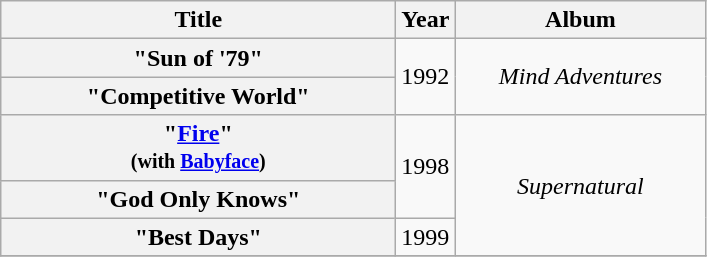<table class="wikitable plainrowheaders" style="text-align:center;">
<tr>
<th scope="col" style="width:16em;">Title</th>
<th scope="col">Year</th>
<th scope="col" style="width:10em;">Album</th>
</tr>
<tr>
<th scope="row">"Sun of '79"</th>
<td rowspan="2">1992</td>
<td rowspan="2"><em>Mind Adventures</em></td>
</tr>
<tr>
<th scope="row">"Competitive World"</th>
</tr>
<tr>
<th scope="row">"<a href='#'>Fire</a>"<br><small>(with <a href='#'>Babyface</a>)</small></th>
<td rowspan="2">1998</td>
<td rowspan="3"><em>Supernatural</em></td>
</tr>
<tr>
<th scope="row">"God Only Knows"</th>
</tr>
<tr>
<th scope="row">"Best Days"</th>
<td>1999</td>
</tr>
<tr>
</tr>
</table>
